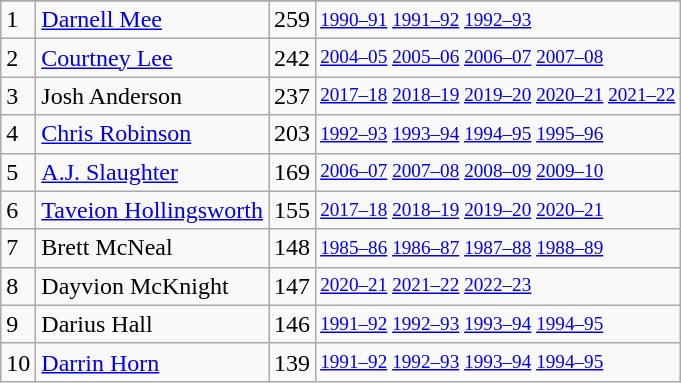<table class="wikitable">
<tr>
</tr>
<tr>
<td>1</td>
<td><a href='#'>Darnell Mee</a></td>
<td>259</td>
<td style="font-size:80%;"><a href='#'>1990–91</a> <a href='#'>1991–92</a> <a href='#'>1992–93</a></td>
</tr>
<tr>
<td>2</td>
<td><a href='#'>Courtney Lee</a></td>
<td>242</td>
<td style="font-size:80%;"><a href='#'>2004–05</a> <a href='#'>2005–06</a> <a href='#'>2006–07</a> <a href='#'>2007–08</a></td>
</tr>
<tr>
<td>3</td>
<td>Josh Anderson</td>
<td>237</td>
<td style="font-size:80%;"><a href='#'>2017–18</a> <a href='#'>2018–19</a> <a href='#'>2019–20</a> <a href='#'>2020–21</a> <a href='#'>2021–22</a></td>
</tr>
<tr>
<td>4</td>
<td><a href='#'>Chris Robinson</a></td>
<td>203</td>
<td style="font-size:80%;"><a href='#'>1992–93</a> <a href='#'>1993–94</a> <a href='#'>1994–95</a> <a href='#'>1995–96</a></td>
</tr>
<tr>
<td>5</td>
<td><a href='#'>A.J. Slaughter</a></td>
<td>169</td>
<td style="font-size:80%;"><a href='#'>2006–07</a> <a href='#'>2007–08</a> <a href='#'>2008–09</a> <a href='#'>2009–10</a></td>
</tr>
<tr>
<td>6</td>
<td><a href='#'>Taveion Hollingsworth</a></td>
<td>155</td>
<td style="font-size:80%;"><a href='#'>2017–18</a> <a href='#'>2018–19</a> <a href='#'>2019–20</a> <a href='#'>2020–21</a></td>
</tr>
<tr>
<td>7</td>
<td>Brett McNeal</td>
<td>148</td>
<td style="font-size:80%;"><a href='#'>1985–86</a> <a href='#'>1986–87</a> <a href='#'>1987–88</a> <a href='#'>1988–89</a></td>
</tr>
<tr>
<td>8</td>
<td>Dayvion McKnight</td>
<td>147</td>
<td style="font-size:80%;"><a href='#'>2020–21</a> <a href='#'>2021–22</a> <a href='#'>2022–23</a></td>
</tr>
<tr>
<td>9</td>
<td>Darius Hall</td>
<td>146</td>
<td style="font-size:80%;"><a href='#'>1991–92</a> <a href='#'>1992–93</a> <a href='#'>1993–94</a> <a href='#'>1994–95</a></td>
</tr>
<tr>
<td>10</td>
<td><a href='#'>Darrin Horn</a></td>
<td>139</td>
<td style="font-size:80%;"><a href='#'>1991–92</a> <a href='#'>1992–93</a> <a href='#'>1993–94</a> <a href='#'>1994–95</a></td>
</tr>
</table>
